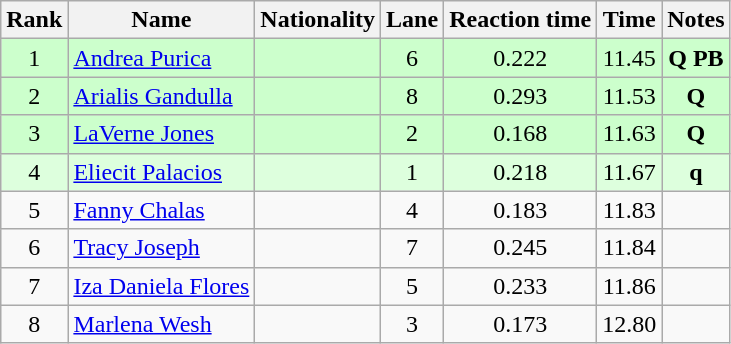<table class="wikitable sortable" style="text-align:center">
<tr>
<th>Rank</th>
<th>Name</th>
<th>Nationality</th>
<th>Lane</th>
<th>Reaction time</th>
<th>Time</th>
<th>Notes</th>
</tr>
<tr bgcolor=ccffcc>
<td>1</td>
<td align=left><a href='#'>Andrea Purica</a></td>
<td align=left></td>
<td>6</td>
<td>0.222</td>
<td>11.45</td>
<td><strong>Q PB</strong></td>
</tr>
<tr bgcolor=ccffcc>
<td>2</td>
<td align=left><a href='#'>Arialis Gandulla</a></td>
<td align=left></td>
<td>8</td>
<td>0.293</td>
<td>11.53</td>
<td><strong>Q</strong></td>
</tr>
<tr bgcolor=ccffcc>
<td>3</td>
<td align=left><a href='#'>LaVerne Jones</a></td>
<td align=left></td>
<td>2</td>
<td>0.168</td>
<td>11.63</td>
<td><strong>Q</strong></td>
</tr>
<tr bgcolor=ddffdd>
<td>4</td>
<td align=left><a href='#'>Eliecit Palacios</a></td>
<td align=left></td>
<td>1</td>
<td>0.218</td>
<td>11.67</td>
<td><strong>q</strong></td>
</tr>
<tr>
<td>5</td>
<td align=left><a href='#'>Fanny Chalas</a></td>
<td align=left></td>
<td>4</td>
<td>0.183</td>
<td>11.83</td>
<td></td>
</tr>
<tr>
<td>6</td>
<td align=left><a href='#'>Tracy Joseph</a></td>
<td align=left></td>
<td>7</td>
<td>0.245</td>
<td>11.84</td>
<td></td>
</tr>
<tr>
<td>7</td>
<td align=left><a href='#'>Iza Daniela Flores</a></td>
<td align=left></td>
<td>5</td>
<td>0.233</td>
<td>11.86</td>
<td></td>
</tr>
<tr>
<td>8</td>
<td align=left><a href='#'>Marlena Wesh</a></td>
<td align=left></td>
<td>3</td>
<td>0.173</td>
<td>12.80</td>
<td></td>
</tr>
</table>
